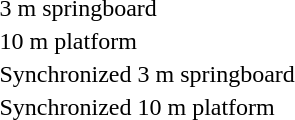<table>
<tr>
<td>3 m springboard<br></td>
<td></td>
<td></td>
<td></td>
</tr>
<tr>
<td>10 m platform<br></td>
<td></td>
<td></td>
<td></td>
</tr>
<tr valign="top">
<td>Synchronized 3 m springboard<br></td>
<td></td>
<td></td>
<td></td>
</tr>
<tr valign="top">
<td>Synchronized 10 m platform<br></td>
<td></td>
<td></td>
<td></td>
</tr>
</table>
